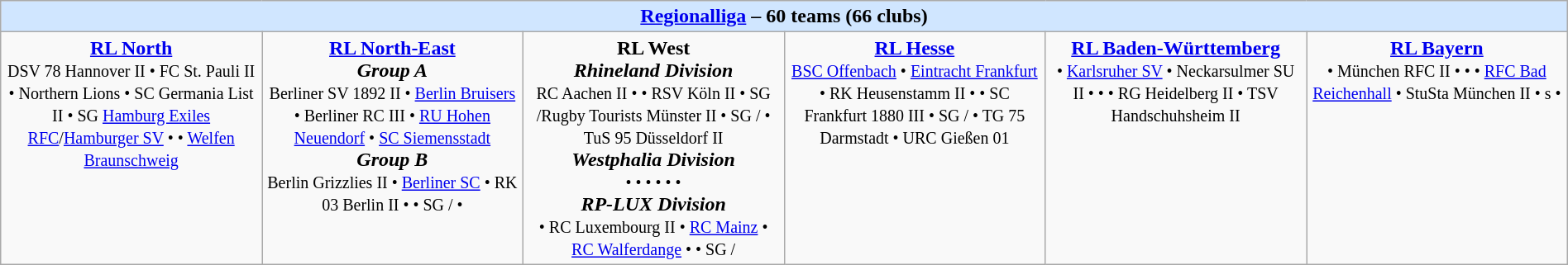<table class="wikitable" style="border-collapse:collapse; text-align:center; width:100%;">
<tr>
<th style="width:95%; background: #D0E6FF;" colspan="6"><strong><a href='#'>Regionalliga</a> – 60 teams (66 clubs)</strong></th>
</tr>
<tr>
<td style="width:16.5%; vertical-align: top;" colspan="1"><strong><a href='#'>RL North</a></strong><br><small>DSV 78 Hannover II • FC St. Pauli II • Northern Lions • SC Germania List II • SG <a href='#'>Hamburg Exiles RFC</a>/<a href='#'>Hamburger SV</a> •  • <a href='#'>Welfen Braunschweig</a></small></td>
<td style="width:16.5%; vertical-align: top;" colspan="1"><strong><a href='#'>RL North-East</a></strong><br><strong><em>Group A</em></strong><br>
<small>Berliner SV 1892 II • <a href='#'>Berlin Bruisers</a> • Berliner RC III • <a href='#'>RU Hohen Neuendorf</a> • <a href='#'>SC Siemensstadt</a></small><br>
<strong><em>Group B</em></strong><br>
<small>Berlin Grizzlies II • <a href='#'>Berliner SC</a> • RK 03 Berlin II •  • SG / • </small></td>
<td style="width:16.5%; vertical-align: top;" colspan="1"><strong>RL West</strong><br><strong><em>Rhineland Division</em></strong><br>
<small>RC Aachen II •  • RSV Köln II • SG /Rugby Tourists Münster II • SG / • TuS 95 Düsseldorf II</small><br>
<strong><em>Westphalia Division</em></strong><br>
<small> •  •  •  •  •  • </small><br>
<strong><em>RP-LUX Division</em></strong><br>
<small> • RC Luxembourg II • <a href='#'>RC Mainz</a> • <a href='#'>RC Walferdange</a> •  • SG /</small></td>
<td style="width:16.5%; vertical-align: top;" colspan="1"><strong><a href='#'>RL Hesse</a></strong><br><small><a href='#'>BSC Offenbach</a> • <a href='#'>Eintracht Frankfurt</a> • RK Heusenstamm II •  • SC Frankfurt 1880 III • SG / • TG 75 Darmstadt • URC Gießen 01</small></td>
<td style="width:16.5%; vertical-align: top;" colspan="1"><strong><a href='#'>RL Baden-Württemberg</a></strong><br><small> • <a href='#'>Karlsruher SV</a> • Neckarsulmer SU II •  •  • RG Heidelberg II • TSV Handschuhsheim II</small></td>
<td style="width:16.5%; vertical-align: top;" colspan="1"><strong><a href='#'>RL Bayern</a></strong><br><small> • München RFC II •  •  • <a href='#'>RFC Bad Reichenhall</a> • StuSta München II •  s • </small></td>
</tr>
</table>
